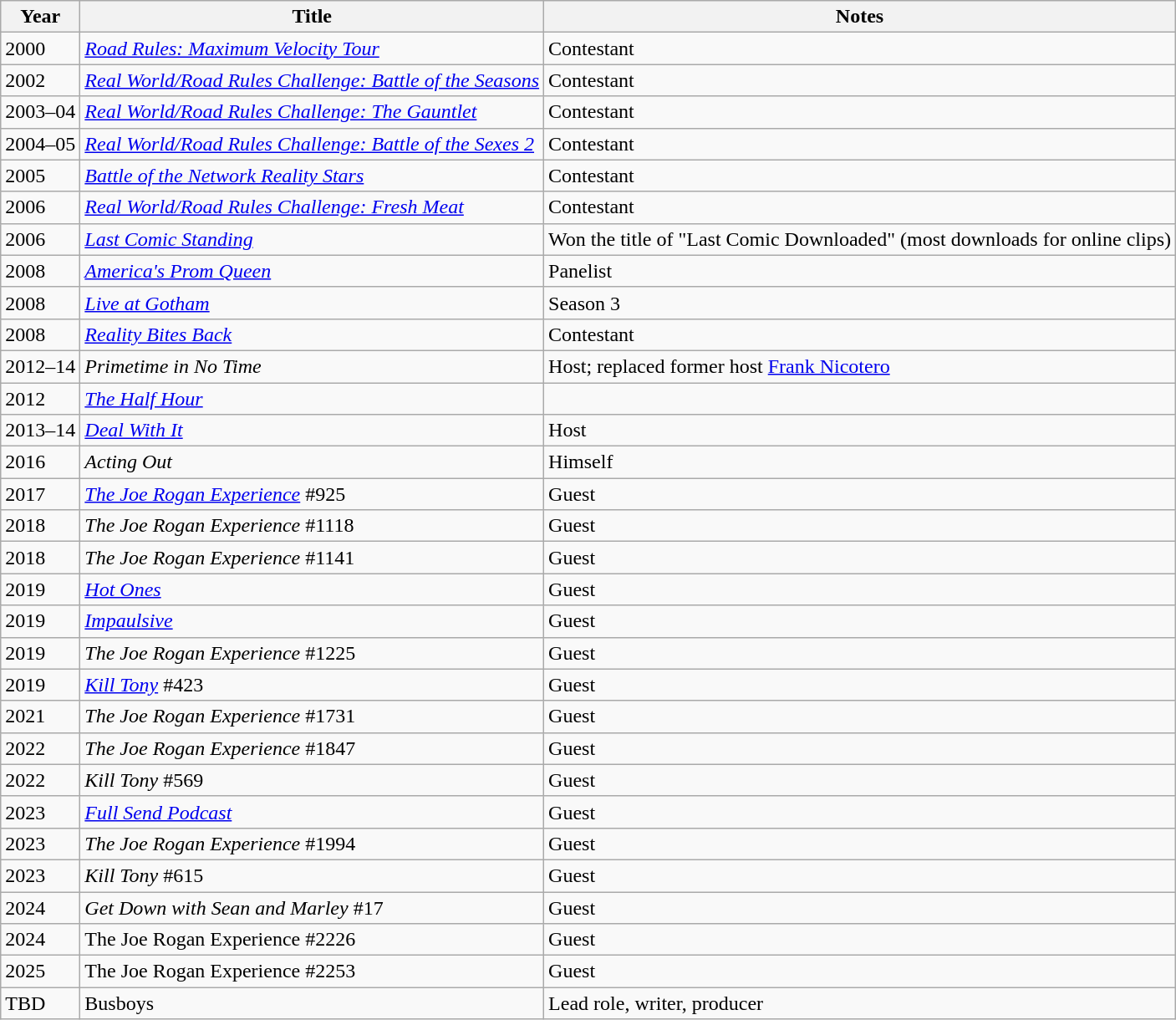<table class="wikitable sortable">
<tr>
<th>Year</th>
<th>Title</th>
<th>Notes</th>
</tr>
<tr>
<td>2000</td>
<td><em><a href='#'>Road Rules: Maximum Velocity Tour</a></em></td>
<td>Contestant</td>
</tr>
<tr>
<td>2002</td>
<td><em><a href='#'>Real World/Road Rules Challenge: Battle of the Seasons</a></em></td>
<td>Contestant</td>
</tr>
<tr>
<td>2003–04</td>
<td><em><a href='#'>Real World/Road Rules Challenge: The Gauntlet</a></em></td>
<td>Contestant</td>
</tr>
<tr>
<td>2004–05</td>
<td><em><a href='#'>Real World/Road Rules Challenge: Battle of the Sexes 2</a></em></td>
<td>Contestant</td>
</tr>
<tr>
<td>2005</td>
<td><em><a href='#'>Battle of the Network Reality Stars</a></em></td>
<td>Contestant</td>
</tr>
<tr>
<td>2006</td>
<td><em><a href='#'>Real World/Road Rules Challenge: Fresh Meat</a></em></td>
<td>Contestant</td>
</tr>
<tr>
<td>2006</td>
<td><em><a href='#'>Last Comic Standing</a></em></td>
<td>Won the title of "Last Comic Downloaded" (most downloads for online clips)</td>
</tr>
<tr>
<td>2008</td>
<td><em><a href='#'>America's Prom Queen</a></em></td>
<td>Panelist</td>
</tr>
<tr>
<td>2008</td>
<td><em><a href='#'>Live at Gotham</a></em></td>
<td>Season 3</td>
</tr>
<tr>
<td>2008</td>
<td><em><a href='#'>Reality Bites Back</a></em></td>
<td>Contestant</td>
</tr>
<tr>
<td>2012–14</td>
<td><em>Primetime in No Time</em></td>
<td>Host; replaced former host <a href='#'>Frank Nicotero</a></td>
</tr>
<tr>
<td>2012</td>
<td><em><a href='#'>The Half Hour</a></em></td>
<td></td>
</tr>
<tr>
<td>2013–14</td>
<td><em><a href='#'>Deal With It</a></em></td>
<td>Host</td>
</tr>
<tr>
<td>2016</td>
<td><em>Acting Out</em></td>
<td>Himself</td>
</tr>
<tr>
<td>2017</td>
<td><em><a href='#'>The Joe Rogan Experience</a></em> #925</td>
<td>Guest</td>
</tr>
<tr>
<td>2018</td>
<td><em>The Joe Rogan Experience</em> #1118</td>
<td>Guest</td>
</tr>
<tr>
<td>2018</td>
<td><em>The Joe Rogan Experience</em> #1141</td>
<td>Guest</td>
</tr>
<tr>
<td>2019</td>
<td><em><a href='#'>Hot Ones</a></em></td>
<td>Guest</td>
</tr>
<tr>
<td>2019</td>
<td><em><a href='#'>Impaulsive</a></em></td>
<td>Guest</td>
</tr>
<tr>
<td>2019</td>
<td><em>The Joe Rogan Experience</em> #1225</td>
<td>Guest</td>
</tr>
<tr>
<td>2019</td>
<td><em><a href='#'>Kill Tony</a></em> #423</td>
<td>Guest</td>
</tr>
<tr>
<td>2021</td>
<td><em>The Joe Rogan Experience</em> #1731</td>
<td>Guest</td>
</tr>
<tr>
<td>2022</td>
<td><em>The Joe Rogan Experience</em> #1847</td>
<td>Guest</td>
</tr>
<tr>
<td>2022</td>
<td><em>Kill Tony</em> #569</td>
<td>Guest</td>
</tr>
<tr>
<td>2023</td>
<td><em><a href='#'>Full Send Podcast</a></em></td>
<td>Guest</td>
</tr>
<tr>
<td>2023</td>
<td><em>The Joe Rogan Experience</em> #1994</td>
<td>Guest</td>
</tr>
<tr>
<td>2023</td>
<td><em>Kill Tony</em> #615</td>
<td>Guest</td>
</tr>
<tr>
<td>2024</td>
<td><em>Get Down with Sean and Marley</em> #17</td>
<td>Guest</td>
</tr>
<tr>
<td>2024</td>
<td>The Joe Rogan Experience #2226</td>
<td>Guest</td>
</tr>
<tr>
<td>2025</td>
<td>The Joe Rogan Experience #2253</td>
<td>Guest</td>
</tr>
<tr>
<td>TBD</td>
<td>Busboys</td>
<td>Lead role, writer, producer</td>
</tr>
</table>
